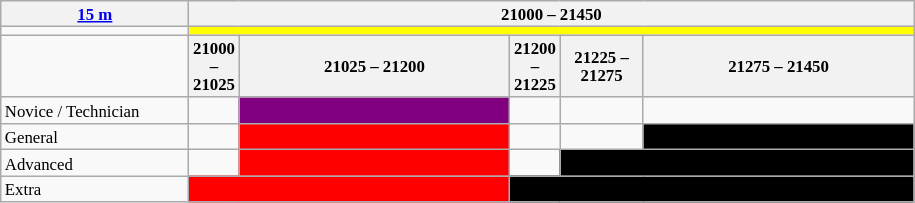<table class="wikitable" style="font-size:70%">
<tr>
<th width=120px><a href='#'>15 m</a></th>
<th colspan=5>21000 – 21450</th>
</tr>
<tr>
<td></td>
<td colspan=5 style="background-color: yellow"></td>
</tr>
<tr>
<td></td>
<th width= 25px>21000 – 21025</th>
<th width=175px>21025 – 21200</th>
<th width= 25px>21200 – 21225</th>
<th width= 50px>21225 – 21275</th>
<th width=175px>21275 – 21450</th>
</tr>
<tr>
<td>Novice / Technician</td>
<td></td>
<td style="background-color: purple"></td>
<td></td>
<td></td>
<td></td>
</tr>
<tr>
<td>General</td>
<td></td>
<td style="background-color: red"></td>
<td></td>
<td></td>
<td style="background-color: black"></td>
</tr>
<tr>
<td>Advanced</td>
<td></td>
<td style="background-color: red"></td>
<td></td>
<td colspan=2 style="background-color: black"></td>
</tr>
<tr>
<td>Extra</td>
<td colspan=2 style="background-color: red"></td>
<td colspan=3 style="background-color: black"></td>
</tr>
</table>
